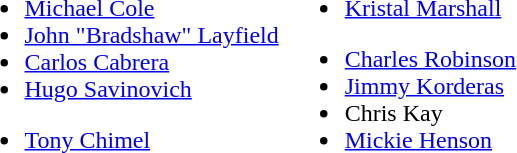<table border="0">
<tr>
<td valign="top"><br><ul><li><a href='#'>Michael Cole</a></li><li><a href='#'>John "Bradshaw" Layfield</a></li><li><a href='#'>Carlos Cabrera</a></li><li><a href='#'>Hugo Savinovich</a></li></ul><ul><li><a href='#'>Tony Chimel</a></li></ul></td>
<td valign="top"><br><ul><li><a href='#'>Kristal Marshall</a></li></ul><ul><li><a href='#'>Charles Robinson</a></li><li><a href='#'>Jimmy Korderas</a></li><li>Chris Kay</li><li><a href='#'>Mickie Henson</a></li></ul></td>
</tr>
</table>
